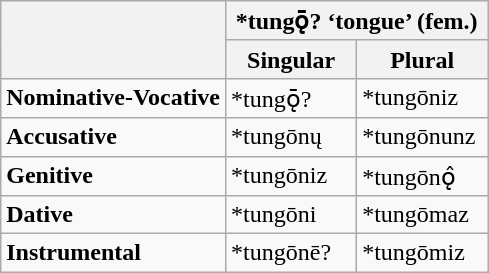<table class="wikitable">
<tr>
<th rowspan="2"></th>
<th style="text-align:center;" colspan="2">*tungǭ? ‘tongue’ (fem.)</th>
</tr>
<tr>
<th width="80px"><strong>Singular</strong></th>
<th width="80px"><strong>Plural</strong></th>
</tr>
<tr>
<td><strong>Nominative-Vocative</strong></td>
<td>*tungǭ?</td>
<td>*tungōniz</td>
</tr>
<tr>
<td><strong>Accusative</strong></td>
<td>*tungōnų</td>
<td>*tungōnunz</td>
</tr>
<tr>
<td><strong>Genitive</strong></td>
<td>*tungōniz</td>
<td>*tungōnǫ̂</td>
</tr>
<tr>
<td><strong>Dative</strong></td>
<td>*tungōni</td>
<td>*tungōmaz</td>
</tr>
<tr>
<td><strong>Instrumental</strong></td>
<td>*tungōnē?</td>
<td>*tungōmiz</td>
</tr>
</table>
